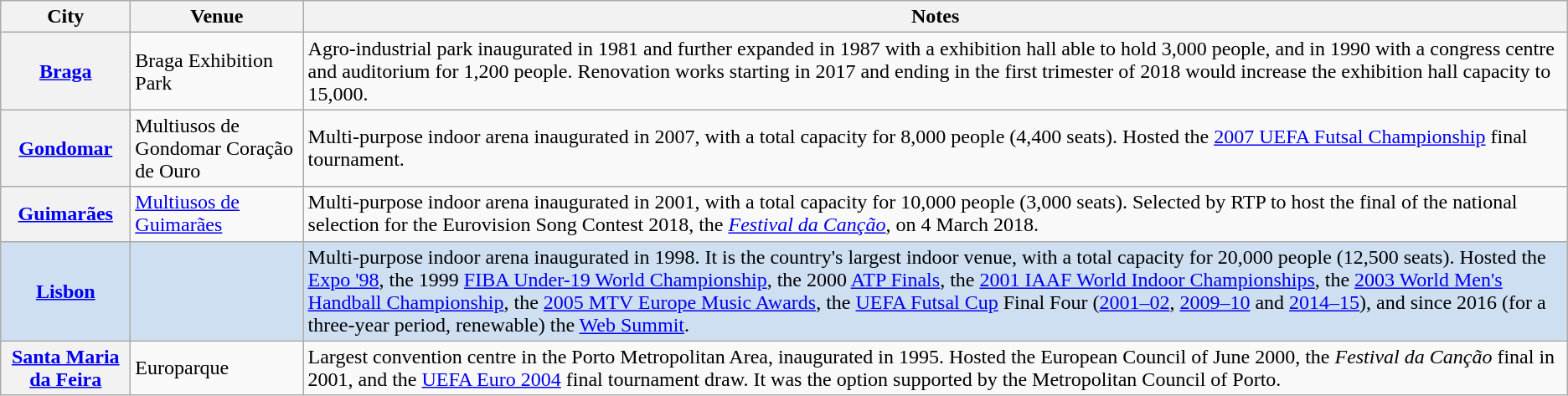<table class="wikitable plainrowheaders">
<tr>
<th scope="col">City</th>
<th scope="col">Venue </th>
<th scope="col">Notes</th>
</tr>
<tr>
<th scope="row"><a href='#'>Braga</a></th>
<td>Braga Exhibition Park</td>
<td>Agro-industrial park inaugurated in 1981 and further expanded in 1987 with a  exhibition hall able to hold 3,000 people, and in 1990 with a congress centre and auditorium for 1,200 people. Renovation works starting in 2017 and ending in the first trimester of 2018 would increase the exhibition hall capacity to 15,000.</td>
</tr>
<tr>
<th scope="row"><a href='#'>Gondomar</a></th>
<td>Multiusos de Gondomar Coração de Ouro</td>
<td>Multi-purpose indoor arena inaugurated in 2007, with a total capacity for 8,000 people (4,400 seats). Hosted the <a href='#'>2007 UEFA Futsal Championship</a> final tournament.</td>
</tr>
<tr>
<th scope="row"><a href='#'>Guimarães</a></th>
<td><a href='#'>Multiusos de Guimarães</a></td>
<td>Multi-purpose indoor arena inaugurated in 2001, with a total capacity for 10,000 people (3,000 seats). Selected by RTP to host the final of the national selection for the Eurovision Song Contest 2018, the <em><a href='#'>Festival da Canção</a></em>, on 4 March 2018.</td>
</tr>
<tr style="background:#CEDFF2;">
<th scope="row" style="background:#CEDFF2; font-weight:bold;"><a href='#'>Lisbon</a></th>
<td></td>
<td>Multi-purpose indoor arena inaugurated in 1998. It is the country's largest indoor venue, with a total capacity for 20,000 people (12,500 seats). Hosted the <a href='#'>Expo '98</a>, the 1999 <a href='#'>FIBA Under-19 World Championship</a>, the 2000 <a href='#'>ATP Finals</a>, the <a href='#'>2001 IAAF World Indoor Championships</a>, the <a href='#'>2003 World Men's Handball Championship</a>, the <a href='#'>2005 MTV Europe Music Awards</a>, the <a href='#'>UEFA Futsal Cup</a> Final Four (<a href='#'>2001–02</a>, <a href='#'>2009–10</a> and <a href='#'>2014–15</a>), and since 2016 (for a three-year period, renewable) the <a href='#'>Web Summit</a>.</td>
</tr>
<tr>
<th scope="row"><a href='#'>Santa Maria da Feira</a></th>
<td>Europarque</td>
<td>Largest convention centre in the Porto Metropolitan Area, inaugurated in 1995. Hosted the European Council of June 2000, the <em>Festival da Canção</em> final in 2001, and the <a href='#'>UEFA Euro 2004</a> final tournament draw. It was the option supported by the Metropolitan Council of Porto.</td>
</tr>
</table>
